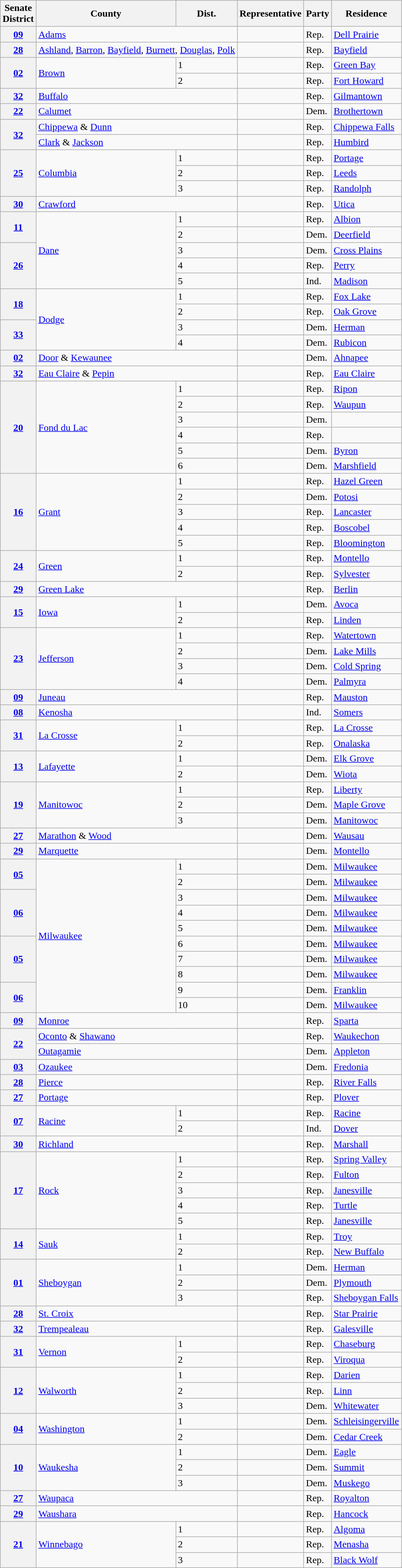<table class="wikitable sortable">
<tr>
<th>Senate<br>District</th>
<th>County</th>
<th>Dist.</th>
<th>Representative</th>
<th>Party</th>
<th>Residence</th>
</tr>
<tr>
<th><a href='#'>09</a></th>
<td text-align="left" colspan="2"><a href='#'>Adams</a></td>
<td></td>
<td>Rep.</td>
<td><a href='#'>Dell Prairie</a></td>
</tr>
<tr>
<th><a href='#'>28</a></th>
<td text-align="left" colspan="2"><a href='#'>Ashland</a>, <a href='#'>Barron</a>, <a href='#'>Bayfield</a>, <a href='#'>Burnett</a>, <a href='#'>Douglas</a>, <a href='#'>Polk</a></td>
<td></td>
<td>Rep.</td>
<td><a href='#'>Bayfield</a></td>
</tr>
<tr>
<th rowspan="2"><a href='#'>02</a></th>
<td text-align="left" rowspan="2"><a href='#'>Brown</a></td>
<td>1</td>
<td></td>
<td>Rep.</td>
<td><a href='#'>Green Bay</a></td>
</tr>
<tr>
<td>2</td>
<td></td>
<td>Rep.</td>
<td><a href='#'>Fort Howard</a></td>
</tr>
<tr>
<th><a href='#'>32</a></th>
<td text-align="left" colspan="2"><a href='#'>Buffalo</a></td>
<td></td>
<td>Rep.</td>
<td><a href='#'>Gilmantown</a></td>
</tr>
<tr>
<th><a href='#'>22</a></th>
<td text-align="left" colspan="2"><a href='#'>Calumet</a></td>
<td></td>
<td>Dem.</td>
<td><a href='#'>Brothertown</a></td>
</tr>
<tr>
<th rowspan="2"><a href='#'>32</a></th>
<td text-align="left" colspan="2"><a href='#'>Chippewa</a> & <a href='#'>Dunn</a></td>
<td></td>
<td>Rep.</td>
<td><a href='#'>Chippewa Falls</a></td>
</tr>
<tr>
<td text-align="left" colspan="2"><a href='#'>Clark</a> & <a href='#'>Jackson</a></td>
<td></td>
<td>Rep.</td>
<td><a href='#'>Humbird</a></td>
</tr>
<tr>
<th rowspan="3"><a href='#'>25</a></th>
<td text-align="left" rowspan="3"><a href='#'>Columbia</a></td>
<td>1</td>
<td></td>
<td>Rep.</td>
<td><a href='#'>Portage</a></td>
</tr>
<tr>
<td>2</td>
<td></td>
<td>Rep.</td>
<td><a href='#'>Leeds</a></td>
</tr>
<tr>
<td>3</td>
<td></td>
<td>Rep.</td>
<td><a href='#'>Randolph</a></td>
</tr>
<tr>
<th><a href='#'>30</a></th>
<td text-align="left" colspan="2"><a href='#'>Crawford</a></td>
<td></td>
<td>Rep.</td>
<td><a href='#'>Utica</a></td>
</tr>
<tr>
<th rowspan="2"><a href='#'>11</a></th>
<td text-align="left" rowspan="5"><a href='#'>Dane</a></td>
<td>1</td>
<td></td>
<td>Rep.</td>
<td><a href='#'>Albion</a></td>
</tr>
<tr>
<td>2</td>
<td></td>
<td>Dem.</td>
<td><a href='#'>Deerfield</a></td>
</tr>
<tr>
<th rowspan="3"><a href='#'>26</a></th>
<td>3</td>
<td></td>
<td>Dem.</td>
<td><a href='#'>Cross Plains</a></td>
</tr>
<tr>
<td>4</td>
<td></td>
<td>Rep.</td>
<td><a href='#'>Perry</a></td>
</tr>
<tr>
<td>5</td>
<td></td>
<td>Ind.</td>
<td><a href='#'>Madison</a></td>
</tr>
<tr>
<th rowspan="2"><a href='#'>18</a></th>
<td text-align="left" rowspan="4"><a href='#'>Dodge</a></td>
<td>1</td>
<td></td>
<td>Rep.</td>
<td><a href='#'>Fox Lake</a></td>
</tr>
<tr>
<td>2</td>
<td></td>
<td>Rep.</td>
<td><a href='#'>Oak Grove</a></td>
</tr>
<tr>
<th rowspan="2"><a href='#'>33</a></th>
<td>3</td>
<td></td>
<td>Dem.</td>
<td><a href='#'>Herman</a></td>
</tr>
<tr>
<td>4</td>
<td></td>
<td>Dem.</td>
<td><a href='#'>Rubicon</a></td>
</tr>
<tr>
<th><a href='#'>02</a></th>
<td text-align="left" colspan="2"><a href='#'>Door</a> & <a href='#'>Kewaunee</a></td>
<td></td>
<td>Dem.</td>
<td><a href='#'>Ahnapee</a></td>
</tr>
<tr>
<th><a href='#'>32</a></th>
<td text-align="left" colspan="2"><a href='#'>Eau Claire</a> & <a href='#'>Pepin</a></td>
<td></td>
<td>Rep.</td>
<td><a href='#'>Eau Claire</a></td>
</tr>
<tr>
<th rowspan="6"><a href='#'>20</a></th>
<td text-align="left" rowspan="6"><a href='#'>Fond du Lac</a></td>
<td>1</td>
<td></td>
<td>Rep.</td>
<td><a href='#'>Ripon</a></td>
</tr>
<tr>
<td>2</td>
<td></td>
<td>Rep.</td>
<td><a href='#'>Waupun</a></td>
</tr>
<tr>
<td>3</td>
<td></td>
<td>Dem.</td>
<td></td>
</tr>
<tr>
<td>4</td>
<td></td>
<td>Rep.</td>
<td></td>
</tr>
<tr>
<td>5</td>
<td></td>
<td>Dem.</td>
<td><a href='#'>Byron</a></td>
</tr>
<tr>
<td>6</td>
<td></td>
<td>Dem.</td>
<td><a href='#'>Marshfield</a></td>
</tr>
<tr>
<th rowspan="5"><a href='#'>16</a></th>
<td text-align="left" rowspan="5"><a href='#'>Grant</a></td>
<td>1</td>
<td></td>
<td>Rep.</td>
<td><a href='#'>Hazel Green</a></td>
</tr>
<tr>
<td>2</td>
<td></td>
<td>Dem.</td>
<td><a href='#'>Potosi</a></td>
</tr>
<tr>
<td>3</td>
<td></td>
<td>Rep.</td>
<td><a href='#'>Lancaster</a></td>
</tr>
<tr>
<td>4</td>
<td></td>
<td>Rep.</td>
<td><a href='#'>Boscobel</a></td>
</tr>
<tr>
<td>5</td>
<td></td>
<td>Rep.</td>
<td><a href='#'>Bloomington</a></td>
</tr>
<tr>
<th rowspan="2"><a href='#'>24</a></th>
<td text-align="left" rowspan="2"><a href='#'>Green</a></td>
<td>1</td>
<td></td>
<td>Rep.</td>
<td><a href='#'>Montello</a></td>
</tr>
<tr>
<td>2</td>
<td></td>
<td>Rep.</td>
<td><a href='#'>Sylvester</a></td>
</tr>
<tr>
<th><a href='#'>29</a></th>
<td text-align="left" colspan="2"><a href='#'>Green Lake</a></td>
<td></td>
<td>Rep.</td>
<td><a href='#'>Berlin</a></td>
</tr>
<tr>
<th rowspan="2"><a href='#'>15</a></th>
<td text-align="left" rowspan="2"><a href='#'>Iowa</a></td>
<td>1</td>
<td></td>
<td>Dem.</td>
<td><a href='#'>Avoca</a></td>
</tr>
<tr>
<td>2</td>
<td></td>
<td>Rep.</td>
<td><a href='#'>Linden</a></td>
</tr>
<tr>
<th rowspan="4"><a href='#'>23</a></th>
<td text-align="left" rowspan="4"><a href='#'>Jefferson</a></td>
<td>1</td>
<td></td>
<td>Rep.</td>
<td><a href='#'>Watertown</a></td>
</tr>
<tr>
<td>2</td>
<td></td>
<td>Dem.</td>
<td><a href='#'>Lake Mills</a></td>
</tr>
<tr>
<td>3</td>
<td></td>
<td>Dem.</td>
<td><a href='#'>Cold Spring</a></td>
</tr>
<tr>
<td>4</td>
<td></td>
<td>Dem.</td>
<td><a href='#'>Palmyra</a></td>
</tr>
<tr>
<th><a href='#'>09</a></th>
<td text-align="left" colspan="2"><a href='#'>Juneau</a></td>
<td></td>
<td>Rep.</td>
<td><a href='#'>Mauston</a></td>
</tr>
<tr>
<th><a href='#'>08</a></th>
<td text-align="left" colspan="2"><a href='#'>Kenosha</a></td>
<td></td>
<td>Ind.</td>
<td><a href='#'>Somers</a></td>
</tr>
<tr>
<th rowspan="2"><a href='#'>31</a></th>
<td text-align="left" rowspan="2"><a href='#'>La Crosse</a></td>
<td>1</td>
<td></td>
<td>Rep.</td>
<td><a href='#'>La Crosse</a></td>
</tr>
<tr>
<td>2</td>
<td></td>
<td>Rep.</td>
<td><a href='#'>Onalaska</a></td>
</tr>
<tr>
<th rowspan="2"><a href='#'>13</a></th>
<td text-align="left" rowspan="2"><a href='#'>Lafayette</a></td>
<td>1</td>
<td></td>
<td>Dem.</td>
<td><a href='#'>Elk Grove</a></td>
</tr>
<tr>
<td>2</td>
<td></td>
<td>Dem.</td>
<td><a href='#'>Wiota</a></td>
</tr>
<tr>
<th rowspan="3"><a href='#'>19</a></th>
<td text-align="left" rowspan="3"><a href='#'>Manitowoc</a></td>
<td>1</td>
<td></td>
<td>Rep.</td>
<td><a href='#'>Liberty</a></td>
</tr>
<tr>
<td>2</td>
<td></td>
<td>Dem.</td>
<td><a href='#'>Maple Grove</a></td>
</tr>
<tr>
<td>3</td>
<td></td>
<td>Dem.</td>
<td><a href='#'>Manitowoc</a></td>
</tr>
<tr>
<th><a href='#'>27</a></th>
<td text-align="left" colspan="2"><a href='#'>Marathon</a> & <a href='#'>Wood</a></td>
<td></td>
<td>Dem.</td>
<td><a href='#'>Wausau</a></td>
</tr>
<tr>
<th><a href='#'>29</a></th>
<td text-align="left" colspan="2"><a href='#'>Marquette</a></td>
<td></td>
<td>Dem.</td>
<td><a href='#'>Montello</a></td>
</tr>
<tr>
<th rowspan="2"><a href='#'>05</a></th>
<td text-align="left" rowspan="10"><a href='#'>Milwaukee</a></td>
<td>1</td>
<td></td>
<td>Dem.</td>
<td><a href='#'>Milwaukee</a></td>
</tr>
<tr>
<td>2</td>
<td></td>
<td>Dem.</td>
<td><a href='#'>Milwaukee</a></td>
</tr>
<tr>
<th rowspan="3"><a href='#'>06</a></th>
<td>3</td>
<td></td>
<td>Dem.</td>
<td><a href='#'>Milwaukee</a></td>
</tr>
<tr>
<td>4</td>
<td></td>
<td>Dem.</td>
<td><a href='#'>Milwaukee</a></td>
</tr>
<tr>
<td>5</td>
<td></td>
<td>Dem.</td>
<td><a href='#'>Milwaukee</a></td>
</tr>
<tr>
<th rowspan="3"><a href='#'>05</a></th>
<td>6</td>
<td></td>
<td>Dem.</td>
<td><a href='#'>Milwaukee</a></td>
</tr>
<tr>
<td>7</td>
<td></td>
<td>Dem.</td>
<td><a href='#'>Milwaukee</a></td>
</tr>
<tr>
<td>8</td>
<td></td>
<td>Dem.</td>
<td><a href='#'>Milwaukee</a></td>
</tr>
<tr>
<th rowspan="2"><a href='#'>06</a></th>
<td>9</td>
<td></td>
<td>Dem.</td>
<td><a href='#'>Franklin</a></td>
</tr>
<tr>
<td>10</td>
<td></td>
<td>Dem.</td>
<td><a href='#'>Milwaukee</a></td>
</tr>
<tr>
<th><a href='#'>09</a></th>
<td text-align="left" colspan="2"><a href='#'>Monroe</a></td>
<td></td>
<td>Rep.</td>
<td><a href='#'>Sparta</a></td>
</tr>
<tr>
<th rowspan="2"><a href='#'>22</a></th>
<td text-align="left" colspan="2"><a href='#'>Oconto</a> & <a href='#'>Shawano</a></td>
<td></td>
<td>Rep.</td>
<td><a href='#'>Waukechon</a></td>
</tr>
<tr>
<td text-align="left" colspan="2"><a href='#'>Outagamie</a></td>
<td></td>
<td>Dem.</td>
<td><a href='#'>Appleton</a></td>
</tr>
<tr>
<th><a href='#'>03</a></th>
<td text-align="left" colspan="2"><a href='#'>Ozaukee</a></td>
<td></td>
<td>Dem.</td>
<td><a href='#'>Fredonia</a></td>
</tr>
<tr>
<th><a href='#'>28</a></th>
<td text-align="left" colspan="2"><a href='#'>Pierce</a></td>
<td></td>
<td>Rep.</td>
<td><a href='#'>River Falls</a></td>
</tr>
<tr>
<th><a href='#'>27</a></th>
<td text-align="left" colspan="2"><a href='#'>Portage</a></td>
<td></td>
<td>Rep.</td>
<td><a href='#'>Plover</a></td>
</tr>
<tr>
<th rowspan="2"><a href='#'>07</a></th>
<td text-align="left" rowspan="2"><a href='#'>Racine</a></td>
<td>1</td>
<td></td>
<td>Rep.</td>
<td><a href='#'>Racine</a></td>
</tr>
<tr>
<td>2</td>
<td></td>
<td>Ind.</td>
<td><a href='#'>Dover</a></td>
</tr>
<tr>
<th><a href='#'>30</a></th>
<td text-align="left" colspan="2"><a href='#'>Richland</a></td>
<td></td>
<td>Rep.</td>
<td><a href='#'>Marshall</a></td>
</tr>
<tr>
<th rowspan="5"><a href='#'>17</a></th>
<td text-align="left" rowspan="5"><a href='#'>Rock</a></td>
<td>1</td>
<td></td>
<td>Rep.</td>
<td><a href='#'>Spring Valley</a></td>
</tr>
<tr>
<td>2</td>
<td></td>
<td>Rep.</td>
<td><a href='#'>Fulton</a></td>
</tr>
<tr>
<td>3</td>
<td></td>
<td>Rep.</td>
<td><a href='#'>Janesville</a></td>
</tr>
<tr>
<td>4</td>
<td></td>
<td>Rep.</td>
<td><a href='#'>Turtle</a></td>
</tr>
<tr>
<td>5</td>
<td></td>
<td>Rep.</td>
<td><a href='#'>Janesville</a></td>
</tr>
<tr>
<th rowspan="2"><a href='#'>14</a></th>
<td text-align="left" rowspan="2"><a href='#'>Sauk</a></td>
<td>1</td>
<td></td>
<td>Rep.</td>
<td><a href='#'>Troy</a></td>
</tr>
<tr>
<td>2</td>
<td></td>
<td>Rep.</td>
<td><a href='#'>New Buffalo</a></td>
</tr>
<tr>
<th rowspan="3"><a href='#'>01</a></th>
<td text-align="left" rowspan="3"><a href='#'>Sheboygan</a></td>
<td>1</td>
<td></td>
<td>Dem.</td>
<td><a href='#'>Herman</a></td>
</tr>
<tr>
<td>2</td>
<td></td>
<td>Dem.</td>
<td><a href='#'>Plymouth</a></td>
</tr>
<tr>
<td>3</td>
<td></td>
<td>Rep.</td>
<td><a href='#'>Sheboygan Falls</a></td>
</tr>
<tr>
<th><a href='#'>28</a></th>
<td text-align="left" colspan="2"><a href='#'>St. Croix</a></td>
<td></td>
<td>Rep.</td>
<td><a href='#'>Star Prairie</a></td>
</tr>
<tr>
<th><a href='#'>32</a></th>
<td text-align="left" colspan="2"><a href='#'>Trempealeau</a></td>
<td></td>
<td>Rep.</td>
<td><a href='#'>Galesville</a></td>
</tr>
<tr>
<th rowspan="2"><a href='#'>31</a></th>
<td text-align="left" rowspan="2"><a href='#'>Vernon</a></td>
<td>1</td>
<td></td>
<td>Rep.</td>
<td><a href='#'>Chaseburg</a></td>
</tr>
<tr>
<td>2</td>
<td></td>
<td>Rep.</td>
<td><a href='#'>Viroqua</a></td>
</tr>
<tr>
<th rowspan="3"><a href='#'>12</a></th>
<td text-align="left" rowspan="3"><a href='#'>Walworth</a></td>
<td>1</td>
<td></td>
<td>Rep.</td>
<td><a href='#'>Darien</a></td>
</tr>
<tr>
<td>2</td>
<td></td>
<td>Rep.</td>
<td><a href='#'>Linn</a></td>
</tr>
<tr>
<td>3</td>
<td></td>
<td>Dem.</td>
<td><a href='#'>Whitewater</a></td>
</tr>
<tr>
<th rowspan="2"><a href='#'>04</a></th>
<td text-align="left" rowspan="2"><a href='#'>Washington</a></td>
<td>1</td>
<td></td>
<td>Dem.</td>
<td><a href='#'>Schleisingerville</a></td>
</tr>
<tr>
<td>2</td>
<td></td>
<td>Dem.</td>
<td><a href='#'>Cedar Creek</a></td>
</tr>
<tr>
<th rowspan="3"><a href='#'>10</a></th>
<td text-align="left" rowspan="3"><a href='#'>Waukesha</a></td>
<td>1</td>
<td></td>
<td>Dem.</td>
<td><a href='#'>Eagle</a></td>
</tr>
<tr>
<td>2</td>
<td></td>
<td>Dem.</td>
<td><a href='#'>Summit</a></td>
</tr>
<tr>
<td>3</td>
<td></td>
<td>Dem.</td>
<td><a href='#'>Muskego</a></td>
</tr>
<tr>
<th><a href='#'>27</a></th>
<td text-align="left" colspan="2"><a href='#'>Waupaca</a></td>
<td></td>
<td>Rep.</td>
<td><a href='#'>Royalton</a></td>
</tr>
<tr>
<th><a href='#'>29</a></th>
<td text-align="left" colspan="2"><a href='#'>Waushara</a></td>
<td></td>
<td>Rep.</td>
<td><a href='#'>Hancock</a></td>
</tr>
<tr>
<th rowspan="3"><a href='#'>21</a></th>
<td text-align="left" rowspan="3"><a href='#'>Winnebago</a></td>
<td>1</td>
<td></td>
<td>Rep.</td>
<td><a href='#'>Algoma</a></td>
</tr>
<tr>
<td>2</td>
<td></td>
<td>Rep.</td>
<td><a href='#'>Menasha</a></td>
</tr>
<tr>
<td>3</td>
<td></td>
<td>Rep.</td>
<td><a href='#'>Black Wolf</a></td>
</tr>
</table>
